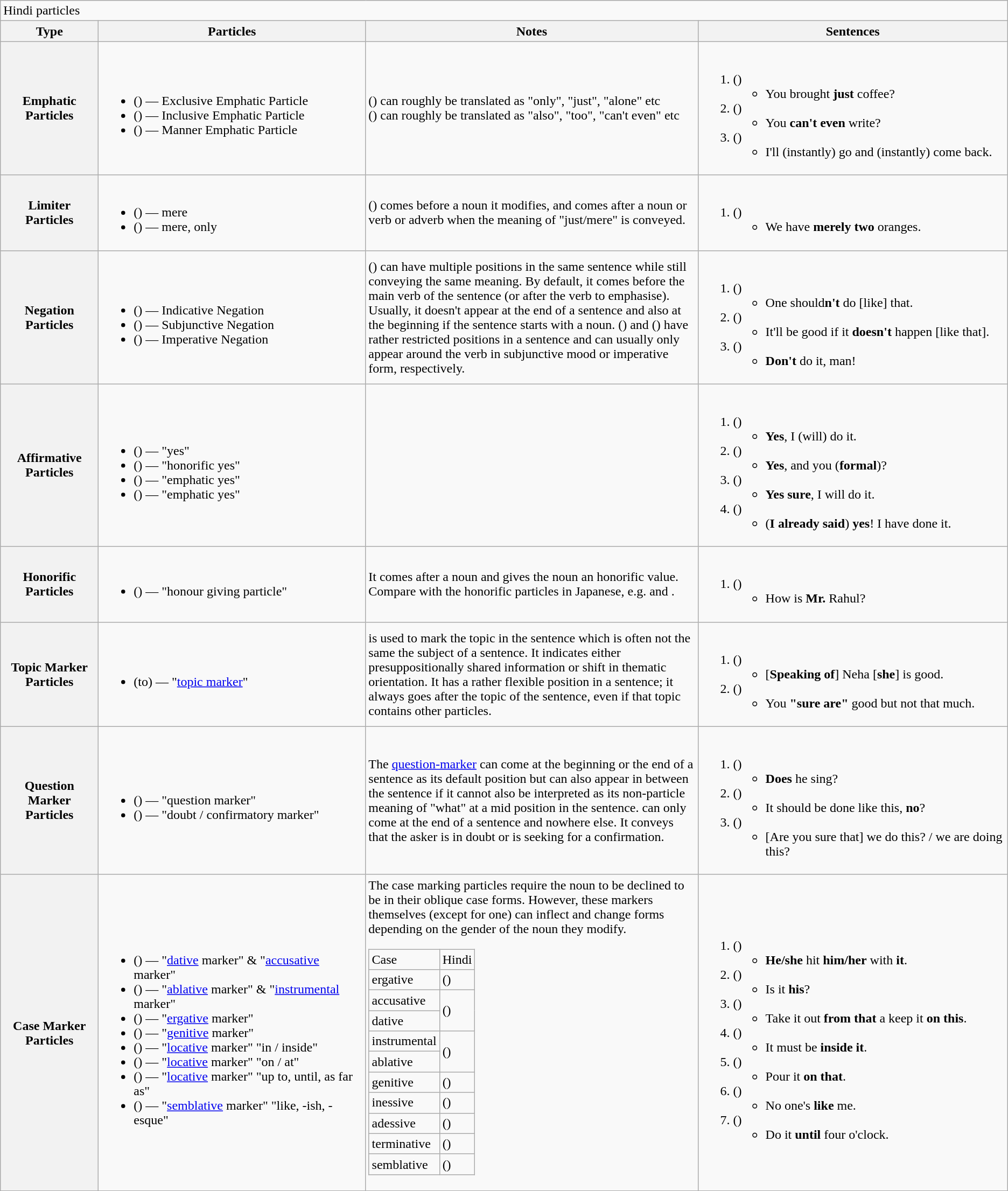<table class="wikitable mw-collapsible mw-collapsed">
<tr>
<td colspan="4">Hindi particles</td>
</tr>
<tr>
<th>Type</th>
<th>Particles</th>
<th scope=col style="width: 33%">Notes</th>
<th>Sentences</th>
</tr>
<tr>
<th>Emphatic<br>Particles</th>
<td><br><ul><li> () — Exclusive Emphatic Particle</li><li> () — Inclusive Emphatic Particle</li><li> () — Manner Emphatic Particle</li></ul></td>
<td> () can roughly be translated as "only", "just", "alone" etc<br> () can roughly be translated as "also", "too", "can't even" etc</td>
<td><br><ol><li> ()<ul><li>You brought <strong>just</strong> coffee?</li></ul></li><li> ()<ul><li>You <strong>can't even</strong> write?</li></ul></li><li> ()<ul><li>I'll (instantly) go and (instantly) come back.</li></ul></li></ol></td>
</tr>
<tr>
<th>Limiter<br>Particles</th>
<td><br><ul><li> () — mere</li><li> () — mere, only</li></ul></td>
<td> () comes before a noun it modifies, and comes after a noun or verb or adverb when the meaning of "just/mere" is conveyed.</td>
<td><br><ol><li> ()<ul><li>We have <strong>merely two</strong> oranges.</li></ul></li></ol></td>
</tr>
<tr>
<th>Negation<br>Particles</th>
<td><br><ul><li> () — Indicative Negation</li><li> () — Subjunctive Negation</li><li> () — Imperative Negation</li></ul></td>
<td> () can have multiple positions in the same sentence while still conveying the same meaning. By default, it comes before the main verb of the sentence (or after the verb to emphasise). Usually, it doesn't appear at the end of a sentence and also at the beginning if the sentence starts with a noun.  () and  () have rather restricted positions in a sentence and can usually only appear around the verb in subjunctive mood or imperative form, respectively.</td>
<td><br><ol><li> ()<ul><li>One should<strong>n't</strong> do [like] that.</li></ul></li><li> ()<ul><li>It'll be good if it <strong>doesn't</strong> happen [like that].</li></ul></li><li> ()<ul><li><strong>Don't</strong> do it, man!</li></ul></li></ol></td>
</tr>
<tr>
<th>Affirmative<br>Particles</th>
<td><br><ul><li> () — "yes"</li><li> () — "honorific yes"</li><li> () — "emphatic yes"</li><li> () — "emphatic yes"</li></ul></td>
<td></td>
<td><br><ol><li> ()<ul><li><strong>Yes</strong>, I (will) do it.</li></ul></li><li> ()<ul><li><strong>Yes</strong>, and you (<strong>formal</strong>)?</li></ul></li><li> ()<ul><li><strong>Yes sure</strong>, I will do it.</li></ul></li><li> ()<ul><li>(<strong>I already said</strong>) <strong>yes</strong>! I have done it.</li></ul></li></ol></td>
</tr>
<tr>
<th>Honorific<br>Particles</th>
<td><br><ul><li> () — "honour giving particle"</li></ul></td>
<td>It comes after a noun and gives the noun an honorific value.<br>Compare with the honorific particles in Japanese, e.g.  and .</td>
<td><br><ol><li> ()<ul><li>How is <strong>Mr.</strong> Rahul?</li></ul></li></ol></td>
</tr>
<tr>
<th>Topic Marker<br>Particles</th>
<td><br><ul><li> (to) — "<a href='#'>topic marker</a>"</li></ul></td>
<td> is used to mark the topic in the sentence which is often not the same the subject of a sentence. It indicates either presuppositionally shared information or shift in thematic orientation. It has a rather flexible position in a sentence; it always goes after the topic of the sentence, even if that topic contains other particles.</td>
<td><br><ol><li> ()<ul><li>[<strong>Speaking of</strong>] Neha [<strong>she</strong>] is good.</li></ul></li><li> ()<ul><li>You <strong>"sure are"</strong> good but not that much.</li></ul></li></ol></td>
</tr>
<tr>
<th>Question Marker<br>Particles</th>
<td><br><ul><li> () — "question marker"</li><li> () — "doubt / confirmatory marker"</li></ul></td>
<td>The <a href='#'>question-marker</a>  can come at the beginning or the end of a sentence as its default position but can also appear in between the sentence if it cannot also be interpreted as its non-particle meaning of "what" at a mid position in the sentence.  can only come at the end of a sentence and nowhere else. It conveys that the asker is in doubt or is seeking for a confirmation.</td>
<td><br><ol><li> ()<ul><li><strong>Does</strong> he sing?</li></ul></li><li> ()<ul><li>It should be done like this, <strong>no</strong>?</li></ul></li><li> ()<ul><li>[Are you sure that] we do this? / we are doing this?</li></ul></li></ol></td>
</tr>
<tr>
<th>Case Marker<br>Particles</th>
<td><br><ul><li> () — "<a href='#'>dative</a> marker" & "<a href='#'>accusative</a> marker"</li><li> () — "<a href='#'>ablative</a> marker" & "<a href='#'>instrumental</a> marker"</li><li> () — "<a href='#'>ergative</a> marker"</li><li> () — "<a href='#'>genitive</a> marker"</li><li> () — "<a href='#'>locative</a> marker" "in / inside"</li><li> () — "<a href='#'>locative</a> marker" "on / at"</li><li> () — "<a href='#'>locative</a> marker" "up to, until, as far as"</li><li> () — "<a href='#'>semblative</a> marker" "like, -ish, -esque"</li></ul></td>
<td>The case marking particles require the noun to be declined to be in their oblique case forms. However, these markers themselves (except for one) can inflect and change forms depending on the gender of the noun they modify.<br><table class="wikitable mw-collapsible">
<tr>
<td>Case</td>
<td>Hindi</td>
</tr>
<tr>
<td>ergative</td>
<td> ()</td>
</tr>
<tr>
<td>accusative</td>
<td rowspan="2"> ()</td>
</tr>
<tr>
<td>dative</td>
</tr>
<tr>
<td>instrumental</td>
<td rowspan="2"> ()</td>
</tr>
<tr>
<td>ablative</td>
</tr>
<tr>
<td>genitive</td>
<td> ()</td>
</tr>
<tr>
<td>inessive</td>
<td> ()</td>
</tr>
<tr>
<td>adessive</td>
<td> ()</td>
</tr>
<tr>
<td>terminative</td>
<td> ()</td>
</tr>
<tr>
<td>semblative</td>
<td> ()</td>
</tr>
</table>
</td>
<td><br><ol><li> ()<ul><li><strong>He/she</strong> hit <strong>him/her</strong> with <strong>it</strong>.</li></ul></li><li> ()<ul><li>Is it <strong>his</strong>?</li></ul></li><li> ()<ul><li>Take it out <strong>from that</strong> a keep it <strong>on this</strong>.</li></ul></li><li> ()<ul><li>It must be <strong>inside it</strong>.</li></ul></li><li> ()<ul><li>Pour it <strong>on that</strong>.</li></ul></li><li> ()<ul><li>No one's <strong>like</strong> me.</li></ul></li><li> ()<ul><li>Do it <strong>until</strong> four o'clock.</li></ul></li></ol></td>
</tr>
</table>
